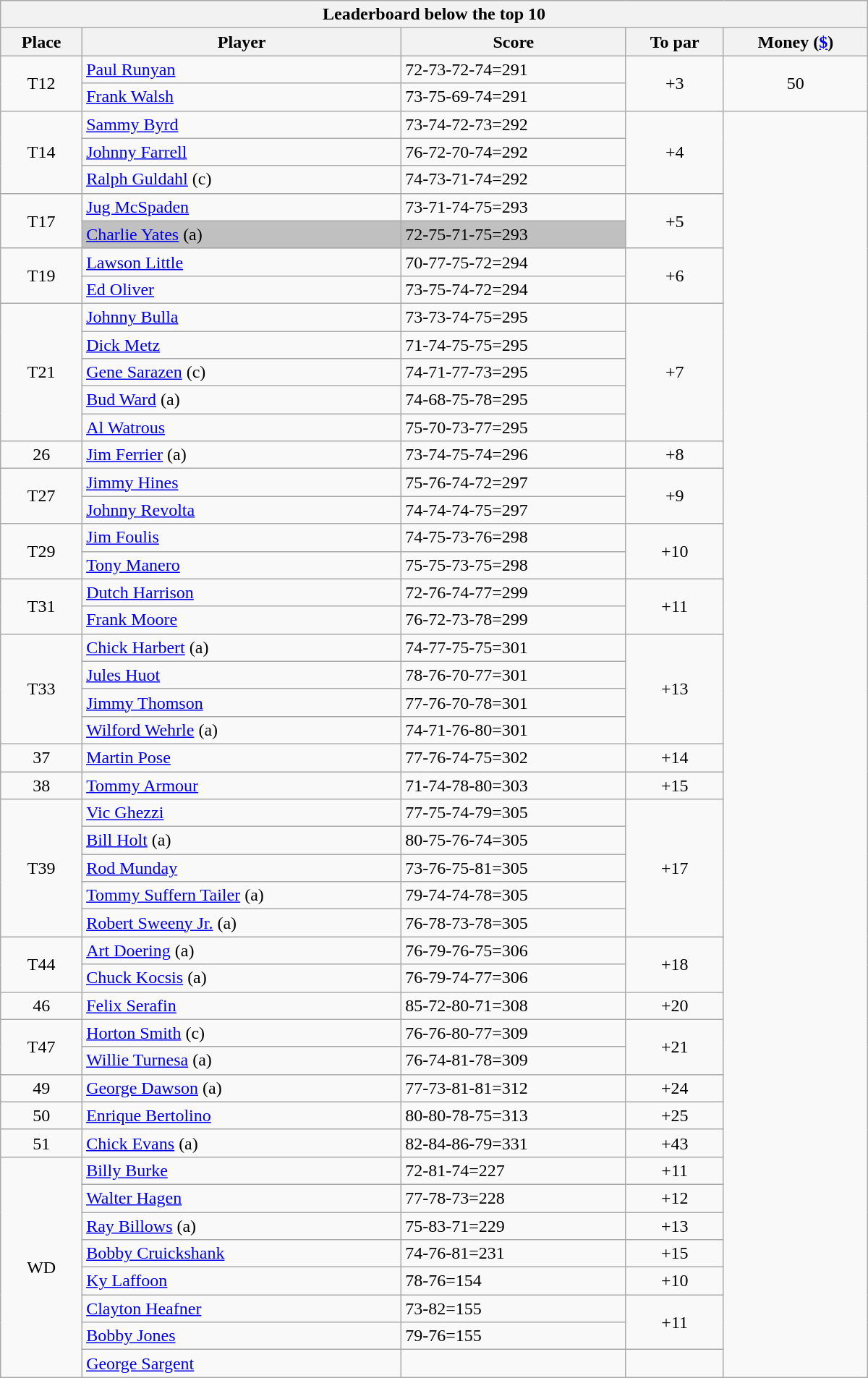<table class="collapsible collapsed wikitable" style="width:50em;margin-top:-1px;">
<tr>
<th scope="col" colspan="6">Leaderboard below the top 10</th>
</tr>
<tr>
<th>Place</th>
<th>Player</th>
<th>Score</th>
<th>To par</th>
<th>Money (<a href='#'>$</a>)</th>
</tr>
<tr>
<td rowspan=2 align=center>T12</td>
<td> <a href='#'>Paul Runyan</a></td>
<td>72-73-72-74=291</td>
<td rowspan=2 align=center>+3</td>
<td rowspan=2 align=center>50</td>
</tr>
<tr>
<td> <a href='#'>Frank Walsh</a></td>
<td>73-75-69-74=291</td>
</tr>
<tr>
<td rowspan=3 align=center>T14</td>
<td> <a href='#'>Sammy Byrd</a></td>
<td>73-74-72-73=292</td>
<td rowspan=3 align=center>+4</td>
<td rowspan=46 align=center></td>
</tr>
<tr>
<td> <a href='#'>Johnny Farrell</a></td>
<td>76-72-70-74=292</td>
</tr>
<tr>
<td> <a href='#'>Ralph Guldahl</a> (c)</td>
<td>74-73-71-74=292</td>
</tr>
<tr>
<td rowspan=2 align=center>T17</td>
<td> <a href='#'>Jug McSpaden</a></td>
<td>73-71-74-75=293</td>
<td rowspan=2 align=center>+5</td>
</tr>
<tr>
<td style="background:silver"> <a href='#'>Charlie Yates</a> (a)</td>
<td style="background:silver">72-75-71-75=293</td>
</tr>
<tr>
<td rowspan=2 align=center>T19</td>
<td> <a href='#'>Lawson Little</a></td>
<td>70-77-75-72=294</td>
<td rowspan=2 align=center>+6</td>
</tr>
<tr>
<td> <a href='#'>Ed Oliver</a></td>
<td>73-75-74-72=294</td>
</tr>
<tr>
<td rowspan=5 align=center>T21</td>
<td> <a href='#'>Johnny Bulla</a></td>
<td>73-73-74-75=295</td>
<td rowspan=5 align=center>+7</td>
</tr>
<tr>
<td> <a href='#'>Dick Metz</a></td>
<td>71-74-75-75=295</td>
</tr>
<tr>
<td> <a href='#'>Gene Sarazen</a> (c)</td>
<td>74-71-77-73=295</td>
</tr>
<tr>
<td> <a href='#'>Bud Ward</a> (a)</td>
<td>74-68-75-78=295</td>
</tr>
<tr>
<td> <a href='#'>Al Watrous</a></td>
<td>75-70-73-77=295</td>
</tr>
<tr>
<td align=center>26</td>
<td> <a href='#'>Jim Ferrier</a> (a)</td>
<td>73-74-75-74=296</td>
<td align=center>+8</td>
</tr>
<tr>
<td rowspan=2 align=center>T27</td>
<td> <a href='#'>Jimmy Hines</a></td>
<td>75-76-74-72=297</td>
<td rowspan=2 align=center>+9</td>
</tr>
<tr>
<td> <a href='#'>Johnny Revolta</a></td>
<td>74-74-74-75=297</td>
</tr>
<tr>
<td rowspan=2 align=center>T29</td>
<td> <a href='#'>Jim Foulis</a></td>
<td>74-75-73-76=298</td>
<td rowspan=2 align=center>+10</td>
</tr>
<tr>
<td> <a href='#'>Tony Manero</a></td>
<td>75-75-73-75=298</td>
</tr>
<tr>
<td rowspan=2 align=center>T31</td>
<td> <a href='#'>Dutch Harrison</a></td>
<td>72-76-74-77=299</td>
<td rowspan=2 align=center>+11</td>
</tr>
<tr>
<td> <a href='#'>Frank Moore</a></td>
<td>76-72-73-78=299</td>
</tr>
<tr>
<td rowspan=4 align=center>T33</td>
<td> <a href='#'>Chick Harbert</a> (a)</td>
<td>74-77-75-75=301</td>
<td rowspan=4 align=center>+13</td>
</tr>
<tr>
<td> <a href='#'>Jules Huot</a></td>
<td>78-76-70-77=301</td>
</tr>
<tr>
<td> <a href='#'>Jimmy Thomson</a></td>
<td>77-76-70-78=301</td>
</tr>
<tr>
<td> <a href='#'>Wilford Wehrle</a> (a)</td>
<td>74-71-76-80=301</td>
</tr>
<tr>
<td align=center>37</td>
<td> <a href='#'>Martin Pose</a></td>
<td>77-76-74-75=302</td>
<td align=center>+14</td>
</tr>
<tr>
<td align=center>38</td>
<td> <a href='#'>Tommy Armour</a></td>
<td>71-74-78-80=303</td>
<td align=center>+15</td>
</tr>
<tr>
<td rowspan=5 align=center>T39</td>
<td> <a href='#'>Vic Ghezzi</a></td>
<td>77-75-74-79=305</td>
<td rowspan=5 align=center>+17</td>
</tr>
<tr>
<td> <a href='#'>Bill Holt</a> (a)</td>
<td>80-75-76-74=305</td>
</tr>
<tr>
<td> <a href='#'>Rod Munday</a></td>
<td>73-76-75-81=305</td>
</tr>
<tr>
<td> <a href='#'>Tommy Suffern Tailer</a> (a)</td>
<td>79-74-74-78=305</td>
</tr>
<tr>
<td> <a href='#'>Robert Sweeny Jr.</a> (a)</td>
<td>76-78-73-78=305</td>
</tr>
<tr>
<td rowspan=2 align=center>T44</td>
<td> <a href='#'>Art Doering</a> (a)</td>
<td>76-79-76-75=306</td>
<td rowspan=2 align=center>+18</td>
</tr>
<tr>
<td> <a href='#'>Chuck Kocsis</a> (a)</td>
<td>76-79-74-77=306</td>
</tr>
<tr>
<td align=center>46</td>
<td> <a href='#'>Felix Serafin</a></td>
<td>85-72-80-71=308</td>
<td align=center>+20</td>
</tr>
<tr>
<td rowspan=2 align=center>T47</td>
<td> <a href='#'>Horton Smith</a> (c)</td>
<td>76-76-80-77=309</td>
<td rowspan=2 align=center>+21</td>
</tr>
<tr>
<td> <a href='#'>Willie Turnesa</a> (a)</td>
<td>76-74-81-78=309</td>
</tr>
<tr>
<td align=center>49</td>
<td> <a href='#'>George Dawson</a> (a)</td>
<td>77-73-81-81=312</td>
<td align=center>+24</td>
</tr>
<tr>
<td align=center>50</td>
<td> <a href='#'>Enrique Bertolino</a></td>
<td>80-80-78-75=313</td>
<td align=center>+25</td>
</tr>
<tr>
<td align=center>51</td>
<td> <a href='#'>Chick Evans</a> (a)</td>
<td>82-84-86-79=331</td>
<td align=center>+43</td>
</tr>
<tr>
<td rowspan=8 align=center>WD</td>
<td> <a href='#'>Billy Burke</a></td>
<td>72-81-74=227</td>
<td align=center>+11</td>
</tr>
<tr>
<td> <a href='#'>Walter Hagen</a></td>
<td>77-78-73=228</td>
<td align=center>+12</td>
</tr>
<tr>
<td> <a href='#'>Ray Billows</a> (a)</td>
<td>75-83-71=229</td>
<td align=center>+13</td>
</tr>
<tr>
<td> <a href='#'>Bobby Cruickshank</a></td>
<td>74-76-81=231</td>
<td align=center>+15</td>
</tr>
<tr>
<td> <a href='#'>Ky Laffoon</a></td>
<td>78-76=154</td>
<td align=center>+10</td>
</tr>
<tr>
<td> <a href='#'>Clayton Heafner</a></td>
<td>73-82=155</td>
<td rowspan=2 align=center>+11</td>
</tr>
<tr>
<td> <a href='#'>Bobby Jones</a></td>
<td>79-76=155</td>
</tr>
<tr>
<td> <a href='#'>George Sargent</a></td>
<td></td>
<td align=center></td>
</tr>
</table>
